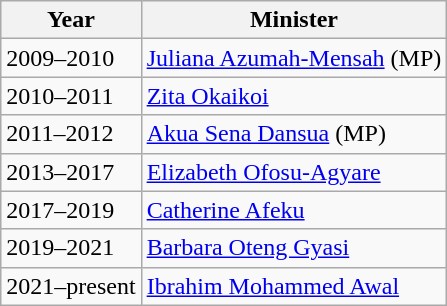<table class="wikitable">
<tr>
<th>Year</th>
<th>Minister</th>
</tr>
<tr>
<td>2009–2010</td>
<td><a href='#'>Juliana Azumah-Mensah</a> (MP)</td>
</tr>
<tr>
<td>2010–2011</td>
<td><a href='#'>Zita Okaikoi</a></td>
</tr>
<tr>
<td>2011–2012</td>
<td><a href='#'>Akua Sena Dansua</a> (MP)</td>
</tr>
<tr>
<td>2013–2017</td>
<td><a href='#'>Elizabeth Ofosu-Agyare</a></td>
</tr>
<tr>
<td>2017–2019</td>
<td><a href='#'>Catherine Afeku</a></td>
</tr>
<tr>
<td>2019–2021</td>
<td><a href='#'>Barbara Oteng Gyasi</a></td>
</tr>
<tr>
<td>2021–present</td>
<td><a href='#'>Ibrahim Mohammed Awal</a></td>
</tr>
</table>
